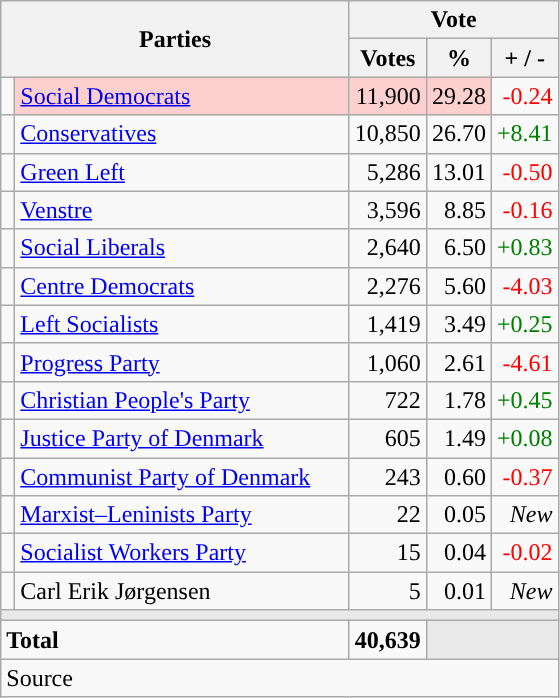<table class="wikitable" style="text-align:right;">
<tr>
<th style="text-align:centre;" rowspan="2" colspan="2" width="225">Parties</th>
<th colspan="3">Vote</th>
</tr>
<tr>
<th width="15">Votes</th>
<th width="15">%</th>
<th width="15">+ / -</th>
</tr>
<tr>
<td width="2" style="color:inherit;background:"></td>
<td bgcolor=#fbd0ce  align="left"><a href='#'>Social Democrats</a></td>
<td bgcolor=#fbd0ce>11,900</td>
<td bgcolor=#fbd0ce>29.28</td>
<td style=color:red;>-0.24</td>
</tr>
<tr>
<td width="2" style="color:inherit;background:"></td>
<td align="left"><a href='#'>Conservatives</a></td>
<td>10,850</td>
<td>26.70</td>
<td style=color:green;>+8.41</td>
</tr>
<tr>
<td width="2" style="color:inherit;background:"></td>
<td align="left"><a href='#'>Green Left</a></td>
<td>5,286</td>
<td>13.01</td>
<td style=color:red;>-0.50</td>
</tr>
<tr>
<td width="2" style="color:inherit;background:"></td>
<td align="left"><a href='#'>Venstre</a></td>
<td>3,596</td>
<td>8.85</td>
<td style=color:red;>-0.16</td>
</tr>
<tr>
<td width="2" style="color:inherit;background:"></td>
<td align="left"><a href='#'>Social Liberals</a></td>
<td>2,640</td>
<td>6.50</td>
<td style=color:green;>+0.83</td>
</tr>
<tr>
<td width="2" style="color:inherit;background:"></td>
<td align="left"><a href='#'>Centre Democrats</a></td>
<td>2,276</td>
<td>5.60</td>
<td style=color:red;>-4.03</td>
</tr>
<tr>
<td width="2" style="color:inherit;background:"></td>
<td align="left"><a href='#'>Left Socialists</a></td>
<td>1,419</td>
<td>3.49</td>
<td style=color:green;>+0.25</td>
</tr>
<tr>
<td width="2" style="color:inherit;background:"></td>
<td align="left"><a href='#'>Progress Party</a></td>
<td>1,060</td>
<td>2.61</td>
<td style=color:red;>-4.61</td>
</tr>
<tr>
<td width="2" style="color:inherit;background:"></td>
<td align="left"><a href='#'>Christian People's Party</a></td>
<td>722</td>
<td>1.78</td>
<td style=color:green;>+0.45</td>
</tr>
<tr>
<td width="2" style="color:inherit;background:"></td>
<td align="left"><a href='#'>Justice Party of Denmark</a></td>
<td>605</td>
<td>1.49</td>
<td style=color:green;>+0.08</td>
</tr>
<tr>
<td width="2" style="color:inherit;background:"></td>
<td align="left"><a href='#'>Communist Party of Denmark</a></td>
<td>243</td>
<td>0.60</td>
<td style=color:red;>-0.37</td>
</tr>
<tr>
<td width="2" style="color:inherit;background:"></td>
<td align="left"><a href='#'>Marxist–Leninists Party</a></td>
<td>22</td>
<td>0.05</td>
<td><em>New</em></td>
</tr>
<tr>
<td width="2" style="color:inherit;background:"></td>
<td align="left"><a href='#'>Socialist Workers Party</a></td>
<td>15</td>
<td>0.04</td>
<td style=color:red;>-0.02</td>
</tr>
<tr>
<td width="2" style="color:inherit;background:"></td>
<td align="left">Carl Erik Jørgensen</td>
<td>5</td>
<td>0.01</td>
<td><em>New</em></td>
</tr>
<tr>
<td colspan="7" bgcolor="#E9E9E9"></td>
</tr>
<tr>
<td align="left" colspan="2"><strong>Total</strong></td>
<td><strong>40,639</strong></td>
<td bgcolor="#E9E9E9" colspan="2"></td>
</tr>
<tr>
<td align="left" colspan="6">Source</td>
</tr>
</table>
